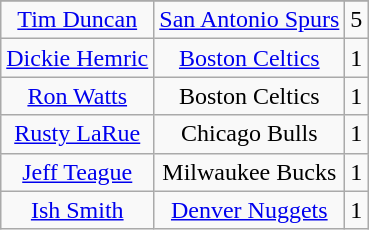<table class="wikitable" style="text-align:center">
<tr>
</tr>
<tr>
<td><a href='#'>Tim Duncan</a></td>
<td><a href='#'>San Antonio Spurs</a></td>
<td>5</td>
</tr>
<tr>
<td><a href='#'>Dickie Hemric</a></td>
<td><a href='#'>Boston Celtics</a></td>
<td>1</td>
</tr>
<tr>
<td><a href='#'>Ron Watts</a></td>
<td>Boston Celtics</td>
<td>1</td>
</tr>
<tr>
<td><a href='#'>Rusty LaRue</a></td>
<td>Chicago Bulls</td>
<td>1</td>
</tr>
<tr>
<td><a href='#'>Jeff Teague</a></td>
<td>Milwaukee Bucks</td>
<td>1</td>
</tr>
<tr>
<td><a href='#'>Ish Smith</a></td>
<td><a href='#'>Denver Nuggets</a></td>
<td>1</td>
</tr>
</table>
